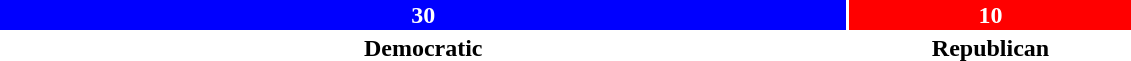<table style="width:60%; text-align:center;">
<tr style="color:white;">
<td style="background:blue; width:75.0%;"><strong>30</strong></td>
<td style="background:red; width:25.0%;"><strong>10</strong></td>
</tr>
<tr>
<td><span><strong>Democratic</strong></span></td>
<td><span><strong>Republican</strong></span></td>
</tr>
</table>
